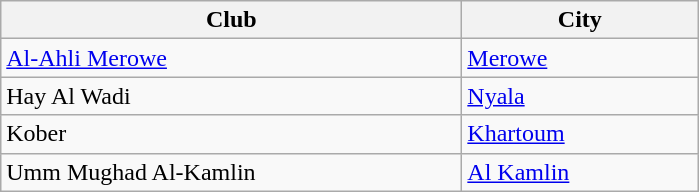<table class="wikitable sortable">
<tr>
<th width="300px">Club</th>
<th width="150px">City</th>
</tr>
<tr>
<td><a href='#'>Al-Ahli Merowe</a></td>
<td><a href='#'>Merowe</a></td>
</tr>
<tr>
<td>Hay Al Wadi</td>
<td><a href='#'>Nyala</a></td>
</tr>
<tr>
<td>Kober</td>
<td><a href='#'>Khartoum</a></td>
</tr>
<tr>
<td>Umm Mughad Al-Kamlin</td>
<td><a href='#'>Al Kamlin</a></td>
</tr>
</table>
